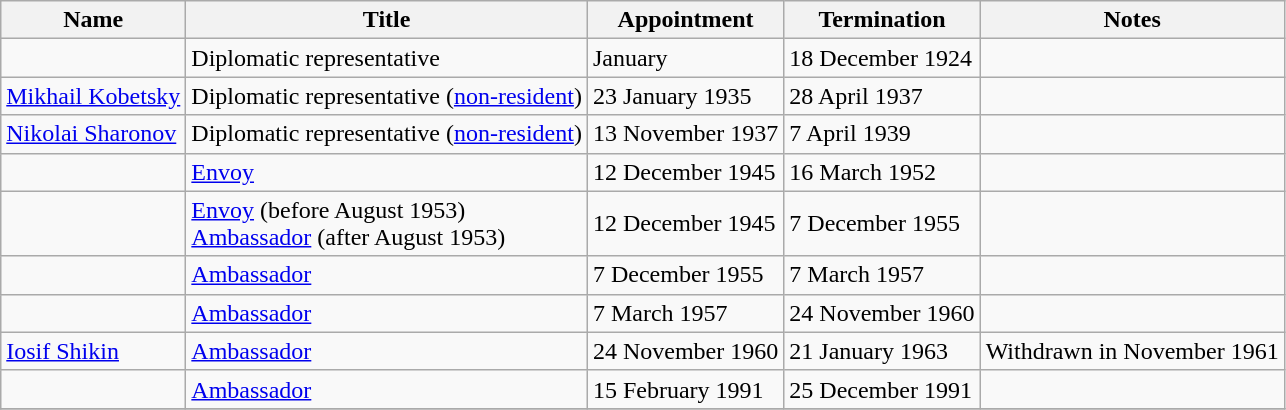<table class="wikitable">
<tr valign="middle">
<th>Name</th>
<th>Title</th>
<th>Appointment</th>
<th>Termination</th>
<th>Notes</th>
</tr>
<tr>
<td></td>
<td>Diplomatic representative</td>
<td>January</td>
<td>18 December 1924</td>
<td></td>
</tr>
<tr>
<td><a href='#'>Mikhail Kobetsky</a></td>
<td>Diplomatic representative (<a href='#'>non-resident</a>)</td>
<td>23 January 1935</td>
<td>28 April 1937</td>
<td></td>
</tr>
<tr>
<td><a href='#'>Nikolai Sharonov</a></td>
<td>Diplomatic representative (<a href='#'>non-resident</a>)</td>
<td>13 November 1937</td>
<td>7 April 1939</td>
<td></td>
</tr>
<tr>
<td></td>
<td><a href='#'>Envoy</a></td>
<td>12 December 1945</td>
<td>16 March 1952</td>
<td></td>
</tr>
<tr>
<td></td>
<td><a href='#'>Envoy</a> (before August 1953)<br><a href='#'>Ambassador</a> (after August 1953)</td>
<td>12 December 1945</td>
<td>7 December 1955</td>
<td></td>
</tr>
<tr>
<td></td>
<td><a href='#'>Ambassador</a></td>
<td>7 December 1955</td>
<td>7 March 1957</td>
<td></td>
</tr>
<tr>
<td></td>
<td><a href='#'>Ambassador</a></td>
<td>7 March 1957</td>
<td>24 November 1960</td>
<td></td>
</tr>
<tr>
<td><a href='#'>Iosif Shikin</a></td>
<td><a href='#'>Ambassador</a></td>
<td>24 November 1960</td>
<td>21 January 1963</td>
<td>Withdrawn in November 1961</td>
</tr>
<tr>
<td></td>
<td><a href='#'>Ambassador</a></td>
<td>15 February 1991</td>
<td>25 December 1991</td>
<td></td>
</tr>
<tr>
</tr>
</table>
